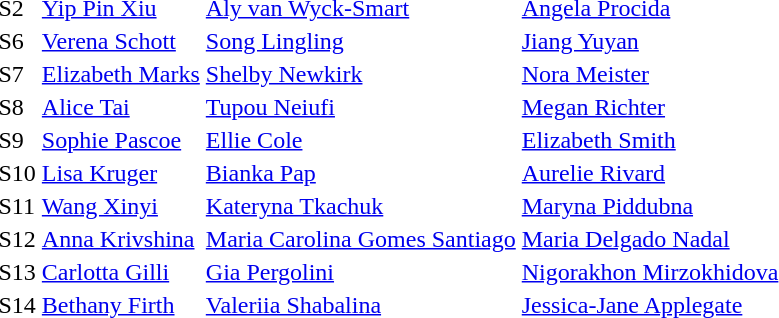<table>
<tr>
<td>S2</td>
<td><a href='#'>Yip Pin Xiu</a><br></td>
<td><a href='#'>Aly van Wyck-Smart</a><br></td>
<td><a href='#'>Angela Procida</a><br></td>
</tr>
<tr>
<td>S6</td>
<td><a href='#'>Verena Schott</a><br></td>
<td><a href='#'>Song Lingling</a><br></td>
<td><a href='#'>Jiang Yuyan</a><br></td>
</tr>
<tr>
<td>S7</td>
<td><a href='#'>Elizabeth Marks</a><br></td>
<td><a href='#'>Shelby Newkirk</a><br></td>
<td><a href='#'>Nora Meister</a><br></td>
</tr>
<tr>
<td>S8</td>
<td><a href='#'>Alice Tai</a><br></td>
<td><a href='#'>Tupou Neiufi</a><br></td>
<td><a href='#'>Megan Richter</a><br></td>
</tr>
<tr>
<td>S9</td>
<td><a href='#'>Sophie Pascoe</a><br></td>
<td><a href='#'>Ellie Cole</a><br></td>
<td><a href='#'>Elizabeth Smith</a><br></td>
</tr>
<tr>
<td>S10</td>
<td><a href='#'>Lisa Kruger</a><br></td>
<td><a href='#'>Bianka Pap</a><br></td>
<td><a href='#'>Aurelie Rivard</a><br></td>
</tr>
<tr>
<td>S11</td>
<td><a href='#'>Wang Xinyi</a><br></td>
<td><a href='#'>Kateryna Tkachuk</a><br></td>
<td><a href='#'>Maryna Piddubna</a><br></td>
</tr>
<tr>
<td>S12</td>
<td><a href='#'>Anna Krivshina</a><br></td>
<td><a href='#'>Maria Carolina Gomes Santiago</a><br></td>
<td><a href='#'>Maria Delgado Nadal</a><br></td>
</tr>
<tr>
<td>S13</td>
<td><a href='#'>Carlotta Gilli</a><br></td>
<td><a href='#'>Gia Pergolini</a><br></td>
<td><a href='#'>Nigorakhon Mirzokhidova</a><br></td>
</tr>
<tr>
<td>S14</td>
<td><a href='#'>Bethany Firth</a><br></td>
<td><a href='#'>Valeriia Shabalina</a><br></td>
<td><a href='#'>Jessica-Jane Applegate</a><br></td>
</tr>
</table>
